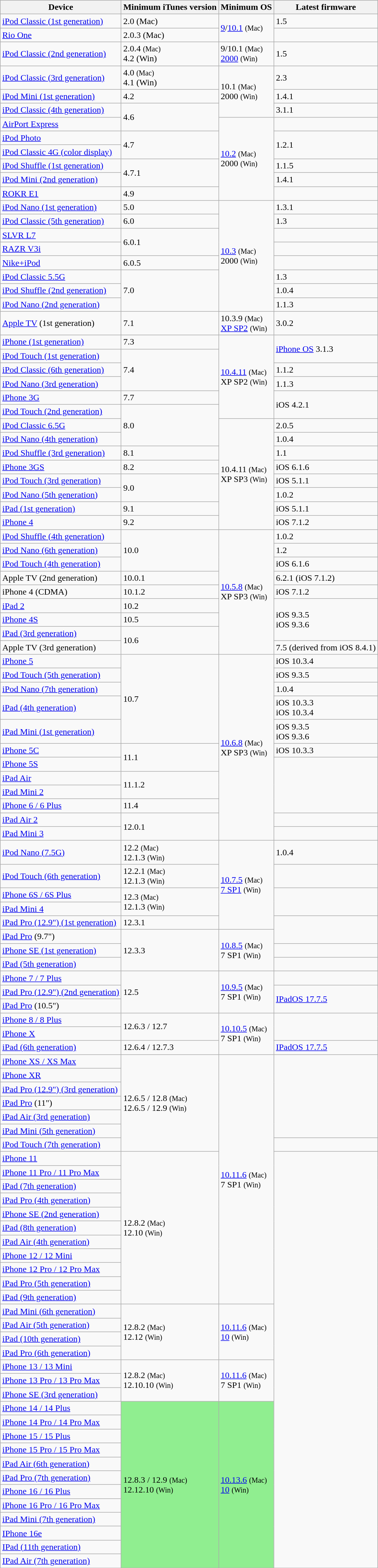<table class ="wikitable sortable">
<tr>
<th>Device</th>
<th>Minimum iTunes version</th>
<th>Minimum OS</th>
<th>Latest firmware</th>
</tr>
<tr>
<td><a href='#'>iPod Classic (1st generation)</a></td>
<td>2.0 (Mac)</td>
<td rowspan="2"><a href='#'>9</a>/<a href='#'>10.1</a> <small>(Mac)</small></td>
<td>1.5</td>
</tr>
<tr>
<td><a href='#'>Rio One</a></td>
<td>2.0.3 (Mac)</td>
<td></td>
</tr>
<tr>
<td><a href='#'>iPod Classic (2nd generation)</a></td>
<td>2.0.4 <small>(Mac)</small><br>4.2 (Win)</td>
<td>9/10.1 <small>(Mac)</small><br><a href='#'>2000</a> <small>(Win)</small></td>
<td>1.5</td>
</tr>
<tr>
<td><a href='#'>iPod Classic (3rd generation)</a></td>
<td>4.0 <small>(Mac)</small><br>4.1 (Win)</td>
<td rowspan="3">10.1 <small>(Mac)</small><br>2000 <small>(Win)</small></td>
<td>2.3</td>
</tr>
<tr>
<td><a href='#'>iPod Mini (1st generation)</a></td>
<td>4.2</td>
<td>1.4.1</td>
</tr>
<tr>
<td><a href='#'>iPod Classic (4th generation)</a></td>
<td rowspan="2">4.6</td>
<td>3.1.1</td>
</tr>
<tr>
<td><a href='#'>AirPort Express</a></td>
<td rowspan="6"><a href='#'>10.2</a> <small>(Mac)</small><br>2000 <small>(Win)</small></td>
<td></td>
</tr>
<tr>
<td><a href='#'>iPod Photo</a></td>
<td rowspan="2">4.7</td>
<td rowspan="2">1.2.1</td>
</tr>
<tr>
<td><a href='#'>iPod Classic 4G (color display)</a></td>
</tr>
<tr>
<td><a href='#'>iPod Shuffle (1st generation)</a></td>
<td rowspan="2">4.7.1</td>
<td>1.1.5</td>
</tr>
<tr>
<td><a href='#'>iPod Mini (2nd generation)</a></td>
<td>1.4.1</td>
</tr>
<tr>
<td><a href='#'>ROKR E1</a></td>
<td>4.9</td>
<td></td>
</tr>
<tr>
<td><a href='#'>iPod Nano (1st generation)</a></td>
<td>5.0</td>
<td rowspan="8"><a href='#'>10.3</a> <small>(Mac)</small><br>2000 <small>(Win)</small></td>
<td>1.3.1</td>
</tr>
<tr>
<td><a href='#'>iPod Classic (5th generation)</a></td>
<td>6.0</td>
<td>1.3</td>
</tr>
<tr>
<td><a href='#'>SLVR L7</a></td>
<td rowspan="2">6.0.1</td>
<td></td>
</tr>
<tr>
<td><a href='#'>RAZR V3i</a></td>
<td></td>
</tr>
<tr>
<td><a href='#'>Nike+iPod</a></td>
<td>6.0.5</td>
<td></td>
</tr>
<tr>
<td><a href='#'>iPod Classic 5.5G</a></td>
<td rowspan="3">7.0</td>
<td>1.3</td>
</tr>
<tr>
<td><a href='#'>iPod Shuffle (2nd generation)</a></td>
<td>1.0.4</td>
</tr>
<tr>
<td><a href='#'>iPod Nano (2nd generation)</a></td>
<td>1.1.3</td>
</tr>
<tr>
<td><a href='#'>Apple TV</a> (1st generation)</td>
<td>7.1</td>
<td>10.3.9 <small>(Mac)</small><br><a href='#'>XP SP2</a> <small>(Win)</small></td>
<td>3.0.2</td>
</tr>
<tr>
<td><a href='#'>iPhone (1st generation)</a></td>
<td>7.3</td>
<td rowspan="6"><a href='#'>10.4.11</a> <small>(Mac)</small><br>XP SP2 <small>(Win)</small></td>
<td rowspan="2"><a href='#'>iPhone OS</a> 3.1.3</td>
</tr>
<tr>
<td><a href='#'>iPod Touch (1st generation)</a></td>
<td rowspan="3">7.4</td>
</tr>
<tr>
<td><a href='#'>iPod Classic (6th generation)</a></td>
<td>1.1.2</td>
</tr>
<tr>
<td><a href='#'>iPod Nano (3rd generation)</a></td>
<td>1.1.3</td>
</tr>
<tr>
<td><a href='#'>iPhone 3G</a></td>
<td>7.7</td>
<td rowspan="2">iOS 4.2.1</td>
</tr>
<tr>
<td><a href='#'>iPod Touch (2nd generation)</a></td>
<td rowspan="3">8.0</td>
</tr>
<tr>
<td><a href='#'>iPod Classic 6.5G</a></td>
<td rowspan="8">10.4.11 <small>(Mac)</small><br>XP SP3 <small>(Win)</small></td>
<td>2.0.5</td>
</tr>
<tr>
<td><a href='#'>iPod Nano (4th generation)</a></td>
<td>1.0.4</td>
</tr>
<tr>
<td><a href='#'>iPod Shuffle (3rd generation)</a></td>
<td>8.1</td>
<td>1.1</td>
</tr>
<tr>
<td><a href='#'>iPhone 3GS</a></td>
<td>8.2</td>
<td>iOS 6.1.6</td>
</tr>
<tr>
<td><a href='#'>iPod Touch (3rd generation)</a></td>
<td rowspan="2">9.0</td>
<td>iOS 5.1.1</td>
</tr>
<tr>
<td><a href='#'>iPod Nano (5th generation)</a></td>
<td>1.0.2</td>
</tr>
<tr>
<td><a href='#'>iPad (1st generation)</a></td>
<td>9.1</td>
<td>iOS 5.1.1</td>
</tr>
<tr>
<td><a href='#'>iPhone 4</a></td>
<td>9.2</td>
<td>iOS 7.1.2</td>
</tr>
<tr>
<td><a href='#'>iPod Shuffle (4th generation)</a></td>
<td rowspan="3">10.0</td>
<td rowspan="9"><a href='#'>10.5.8</a> <small>(Mac)</small><br>XP SP3 <small>(Win)</small></td>
<td>1.0.2</td>
</tr>
<tr>
<td><a href='#'>iPod Nano (6th generation)</a></td>
<td>1.2</td>
</tr>
<tr>
<td><a href='#'>iPod Touch (4th generation)</a></td>
<td>iOS 6.1.6</td>
</tr>
<tr>
<td>Apple TV (2nd generation)</td>
<td>10.0.1</td>
<td>6.2.1 (iOS 7.1.2)</td>
</tr>
<tr>
<td>iPhone 4 (CDMA)</td>
<td>10.1.2</td>
<td>iOS 7.1.2</td>
</tr>
<tr>
<td><a href='#'>iPad 2</a></td>
<td>10.2</td>
<td rowspan="3">iOS 9.3.5 <br>iOS 9.3.6</td>
</tr>
<tr>
<td><a href='#'>iPhone 4S</a></td>
<td>10.5</td>
</tr>
<tr>
<td><a href='#'>iPad (3rd generation)</a></td>
<td rowspan="2">10.6</td>
</tr>
<tr>
<td>Apple TV (3rd generation)</td>
<td>7.5 (derived from iOS 8.4.1)</td>
</tr>
<tr>
<td><a href='#'>iPhone 5</a></td>
<td rowspan="5">10.7</td>
<td rowspan="12"><a href='#'>10.6.8</a> <small>(Mac)</small><br>XP SP3 <small>(Win)</small></td>
<td>iOS 10.3.4</td>
</tr>
<tr>
<td><a href='#'>iPod Touch (5th generation)</a></td>
<td>iOS 9.3.5</td>
</tr>
<tr>
<td><a href='#'>iPod Nano (7th generation)</a></td>
<td>1.0.4</td>
</tr>
<tr>
<td><a href='#'>iPad (4th generation)</a></td>
<td>iOS 10.3.3 <br>iOS 10.3.4</td>
</tr>
<tr>
<td><a href='#'>iPad Mini (1st generation)</a></td>
<td>iOS 9.3.5 <br>iOS 9.3.6</td>
</tr>
<tr>
<td><a href='#'>iPhone 5C</a></td>
<td rowspan="2">11.1</td>
<td>iOS 10.3.3</td>
</tr>
<tr>
<td><a href='#'>iPhone 5S</a></td>
<td rowspan="4"></td>
</tr>
<tr>
<td><a href='#'>iPad Air</a></td>
<td rowspan="2">11.1.2</td>
</tr>
<tr>
<td><a href='#'>iPad Mini 2</a></td>
</tr>
<tr>
<td><a href='#'>iPhone 6 / 6 Plus</a></td>
<td rowspan="1">11.4</td>
</tr>
<tr>
<td><a href='#'>iPad Air 2</a></td>
<td rowspan="2">12.0.1</td>
<td></td>
</tr>
<tr>
<td><a href='#'>iPad Mini 3</a></td>
<td></td>
</tr>
<tr>
<td><a href='#'>iPod Nano (7.5G)</a></td>
<td>12.2 <small>(Mac)</small><br>12.1.3 <small>(Win)</small></td>
<td rowspan="5"><a href='#'>10.7.5</a> <small>(Mac)</small><br><a href='#'>7 SP1</a> <small>(Win)</small></td>
<td>1.0.4</td>
</tr>
<tr>
<td><a href='#'>iPod Touch (6th generation)</a></td>
<td>12.2.1 <small>(Mac)</small><br>12.1.3 <small>(Win)</small></td>
<td></td>
</tr>
<tr>
<td><a href='#'>iPhone 6S / 6S Plus</a></td>
<td rowspan="2">12.3 <small>(Mac)</small><br>12.1.3 <small>(Win)</small></td>
<td rowspan="2"></td>
</tr>
<tr>
<td><a href='#'>iPad Mini 4</a></td>
</tr>
<tr>
<td><a href='#'>iPad Pro (12.9") (1st generation)</a></td>
<td>12.3.1</td>
<td rowspan="2"></td>
</tr>
<tr>
<td><a href='#'>iPad Pro</a> (9.7")</td>
<td rowspan="3">12.3.3</td>
<td rowspan="3"><a href='#'>10.8.5</a> <small>(Mac)</small><br>7 SP1 <small>(Win)</small></td>
</tr>
<tr>
<td><a href='#'>iPhone SE (1st generation)</a></td>
<td></td>
</tr>
<tr>
<td><a href='#'>iPad (5th generation)</a></td>
<td></td>
</tr>
<tr>
<td><a href='#'>iPhone 7 / 7 Plus</a></td>
<td rowspan="3">12.5</td>
<td rowspan="3"><a href='#'>10.9.5</a> <small>(Mac)</small><br>7 SP1 <small>(Win)</small></td>
<td></td>
</tr>
<tr>
<td><a href='#'>iPad Pro (12.9") (2nd generation)</a></td>
<td rowspan="2"><a href='#'>IPadOS 17.7.5</a></td>
</tr>
<tr>
<td><a href='#'>iPad Pro</a> (10.5")</td>
</tr>
<tr>
<td><a href='#'>iPhone 8 / 8 Plus</a></td>
<td rowspan="2">12.6.3 / 12.7</td>
<td rowspan="3"><a href='#'>10.10.5</a> <small>(Mac)</small><br>7 SP1 <small>(Win)</small></td>
<td rowspan="2"></td>
</tr>
<tr>
<td><a href='#'>iPhone X</a></td>
</tr>
<tr>
<td><a href='#'>iPad (6th generation)</a></td>
<td>12.6.4 / 12.7.3</td>
<td><a href='#'>IPadOS 17.7.5</a></td>
</tr>
<tr>
<td><a href='#'>iPhone XS / XS Max</a></td>
<td rowspan="7">12.6.5 / 12.8 <small>(Mac)</small><br>12.6.5 / 12.9 <small>(Win)</small></td>
<td rowspan="18"><a href='#'>10.11.6</a> <small>(Mac)</small><br>7 SP1 <small>(Win)</small></td>
<td rowspan="6"></td>
</tr>
<tr>
<td><a href='#'>iPhone XR</a></td>
</tr>
<tr>
<td><a href='#'>iPad Pro (12.9") (3rd generation)</a></td>
</tr>
<tr>
<td><a href='#'>iPad Pro</a> (11")</td>
</tr>
<tr>
<td><a href='#'>iPad Air (3rd generation)</a></td>
</tr>
<tr>
<td><a href='#'>iPad Mini (5th generation)</a></td>
</tr>
<tr>
<td><a href='#'>iPod Touch (7th generation)</a></td>
<td></td>
</tr>
<tr>
<td><a href='#'>iPhone 11</a></td>
<td rowspan="11">12.8.2 <small>(Mac)</small><br>12.10 <small>(Win)</small></td>
<td rowspan="30"></td>
</tr>
<tr>
<td><a href='#'>iPhone 11 Pro / 11 Pro Max</a></td>
</tr>
<tr>
<td><a href='#'>iPad (7th generation)</a></td>
</tr>
<tr>
<td><a href='#'>iPad Pro (4th generation)</a></td>
</tr>
<tr>
<td><a href='#'>iPhone SE (2nd generation)</a></td>
</tr>
<tr>
<td><a href='#'>iPad (8th generation)</a></td>
</tr>
<tr>
<td><a href='#'>iPad Air (4th generation)</a></td>
</tr>
<tr>
<td><a href='#'>iPhone 12 / 12 Mini</a></td>
</tr>
<tr>
<td><a href='#'>iPhone 12 Pro / 12 Pro Max</a></td>
</tr>
<tr>
<td><a href='#'>iPad Pro (5th generation)</a></td>
</tr>
<tr>
<td><a href='#'>iPad (9th generation)</a></td>
</tr>
<tr>
<td><a href='#'>iPad Mini (6th generation)</a></td>
<td rowspan="4">12.8.2 <small>(Mac)</small><br>12.12 <small>(Win)</small> </td>
<td rowspan="4"><a href='#'>10.11.6</a> <small>(Mac)</small> <br><a href='#'>10</a> <small>(Win)</small></td>
</tr>
<tr>
<td><a href='#'>iPad Air (5th generation)</a></td>
</tr>
<tr>
<td><a href='#'>iPad (10th generation)</a></td>
</tr>
<tr>
<td><a href='#'>iPad Pro (6th generation)</a></td>
</tr>
<tr>
<td><a href='#'>iPhone 13 / 13 Mini</a></td>
<td rowspan="3">12.8.2 <small>(Mac)</small><br>12.10.10 <small>(Win)</small> </td>
<td rowspan="3"><a href='#'>10.11.6</a> <small>(Mac)</small><br>7 SP1 <small>(Win)</small></td>
</tr>
<tr>
<td><a href='#'>iPhone 13 Pro / 13 Pro Max</a></td>
</tr>
<tr>
<td><a href='#'>iPhone SE (3rd generation)</a></td>
</tr>
<tr>
<td><a href='#'>iPhone 14 / 14 Plus</a></td>
<td rowspan="12" style="background:#90EE90;" >12.8.3 / 12.9 <small>(Mac)</small> <br>12.12.10 <small>(Win)</small> </td>
<td rowspan="12" style="background:#90EE90;" ><a href='#'>10.13.6</a> <small>(Mac)</small><br><a href='#'>10</a> <small>(Win)</small></td>
</tr>
<tr>
<td><a href='#'>iPhone 14 Pro / 14 Pro Max</a></td>
</tr>
<tr>
<td><a href='#'>iPhone 15 / 15 Plus</a></td>
</tr>
<tr>
<td><a href='#'>iPhone 15 Pro / 15 Pro Max</a></td>
</tr>
<tr>
<td><a href='#'>iPad Air (6th generation)</a></td>
</tr>
<tr>
<td><a href='#'>iPad Pro (7th generation)</a></td>
</tr>
<tr>
<td><a href='#'>iPhone 16 / 16 Plus</a></td>
</tr>
<tr>
<td><a href='#'>iPhone 16 Pro / 16 Pro Max</a></td>
</tr>
<tr>
<td><a href='#'>iPad Mini (7th generation)</a></td>
</tr>
<tr>
<td><a href='#'>IPhone 16e</a></td>
</tr>
<tr>
<td><a href='#'>IPad (11th generation)</a></td>
</tr>
<tr>
<td><a href='#'>IPad Air (7th generation)</a></td>
</tr>
<tr>
</tr>
</table>
